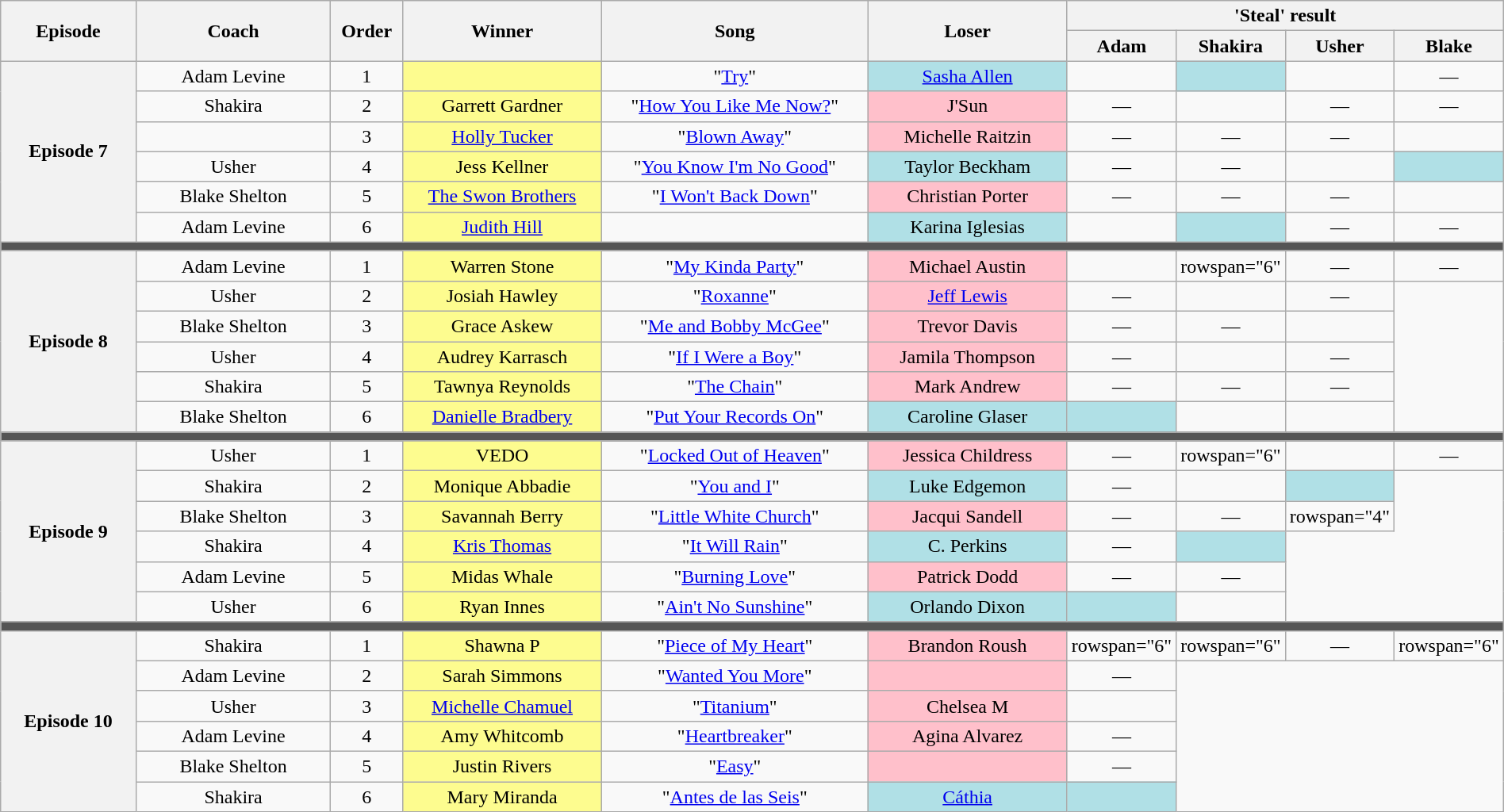<table class="wikitable" style="text-align: center; width:100%;">
<tr>
<th rowspan="2" style="width:10%;">Episode</th>
<th rowspan="2" style="width:15%;">Coach</th>
<th rowspan="2" style="width:05%;">Order</th>
<th rowspan="2" style="width:15%;">Winner</th>
<th rowspan="2" style="width:20%;">Song</th>
<th rowspan="2" style="width:15%;">Loser</th>
<th colspan="4" style="width:20%;">'Steal' result</th>
</tr>
<tr>
<th style="width:05%;">Adam</th>
<th style="width:05%;">Shakira</th>
<th style="width:05%;">Usher</th>
<th style="width:05%;">Blake</th>
</tr>
<tr>
<th rowspan="6">Episode 7<br><small></small></th>
<td>Adam Levine</td>
<td>1</td>
<td style="background:#fdfc8f;"></td>
<td>"<a href='#'>Try</a>"</td>
<td style="background:#B0E0E6"><a href='#'>Sasha Allen</a></td>
<td></td>
<td style="background:#B0E0E6;"><strong></strong></td>
<td><strong></strong></td>
<td>—</td>
</tr>
<tr>
<td>Shakira</td>
<td>2</td>
<td style="background:#fdfc8f;">Garrett Gardner</td>
<td>"<a href='#'>How You Like Me Now?</a>"</td>
<td style="background:pink;">J'Sun</td>
<td>—</td>
<td></td>
<td>—</td>
<td>—</td>
</tr>
<tr>
<td></td>
<td>3</td>
<td style="background:#fdfc8f;"><a href='#'>Holly Tucker</a></td>
<td>"<a href='#'>Blown Away</a>"</td>
<td style="background:pink;">Michelle Raitzin</td>
<td>—</td>
<td>—</td>
<td>—</td>
<td></td>
</tr>
<tr>
<td>Usher</td>
<td>4</td>
<td style="background:#fdfc8f;">Jess Kellner</td>
<td>"<a href='#'>You Know I'm No Good</a>"</td>
<td style="background:#B0E0E6;">Taylor Beckham</td>
<td>—</td>
<td>—</td>
<td></td>
<td style="background:#B0E0E6;"><strong></strong></td>
</tr>
<tr>
<td>Blake Shelton</td>
<td>5</td>
<td style="background:#fdfc8f;"><a href='#'>The Swon Brothers</a></td>
<td>"<a href='#'>I Won't Back Down</a>"</td>
<td style="background:pink;">Christian Porter</td>
<td>—</td>
<td>—</td>
<td>—</td>
<td></td>
</tr>
<tr>
<td>Adam Levine</td>
<td>6</td>
<td style="background:#fdfc8f;"><a href='#'>Judith Hill</a></td>
<td></td>
<td style="background:#B0E0E6">Karina Iglesias</td>
<td></td>
<td style="background:#B0E0E6;"><strong></strong></td>
<td>—</td>
<td>—</td>
</tr>
<tr>
<td colspan="10" style="background:#555;"></td>
</tr>
<tr>
<th rowspan="6">Episode 8<br><small></small></th>
<td>Adam Levine</td>
<td>1</td>
<td style="background:#fdfc8f;">Warren Stone</td>
<td>"<a href='#'>My Kinda Party</a>"</td>
<td style="background:pink;">Michael Austin</td>
<td></td>
<td>rowspan="6" </td>
<td>—</td>
<td>—</td>
</tr>
<tr>
<td>Usher</td>
<td>2</td>
<td style="background:#fdfc8f;">Josiah Hawley</td>
<td>"<a href='#'>Roxanne</a>"</td>
<td style="background:pink;"><a href='#'>Jeff Lewis</a></td>
<td>—</td>
<td></td>
<td>—</td>
</tr>
<tr>
<td>Blake Shelton</td>
<td>3</td>
<td style="background:#fdfc8f;">Grace Askew</td>
<td>"<a href='#'>Me and Bobby McGee</a>"</td>
<td style="background:pink;">Trevor Davis</td>
<td>—</td>
<td>—</td>
<td></td>
</tr>
<tr>
<td>Usher</td>
<td>4</td>
<td style="background:#fdfc8f;">Audrey Karrasch</td>
<td>"<a href='#'>If I Were a Boy</a>"</td>
<td style="background:pink;">Jamila Thompson</td>
<td>—</td>
<td></td>
<td>—</td>
</tr>
<tr>
<td>Shakira</td>
<td>5</td>
<td style="background:#fdfc8f;">Tawnya Reynolds</td>
<td>"<a href='#'>The Chain</a>"</td>
<td style="background:pink;">Mark Andrew</td>
<td>—</td>
<td>—</td>
<td>—</td>
</tr>
<tr>
<td>Blake Shelton</td>
<td>6</td>
<td style="background:#fdfc8f;"><a href='#'>Danielle Bradbery</a></td>
<td>"<a href='#'>Put Your Records On</a>"</td>
<td style="background:#B0E0E6">Caroline Glaser</td>
<td style="background:#B0E0E6;"><strong></strong></td>
<td><strong></strong></td>
<td></td>
</tr>
<tr>
<td colspan="10" style="background:#555;"></td>
</tr>
<tr>
<th rowspan="6">Episode 9<br><small></small></th>
<td>Usher</td>
<td>1</td>
<td style="background:#fdfc8f;">VEDO</td>
<td>"<a href='#'>Locked Out of Heaven</a>"</td>
<td style="background:pink;">Jessica Childress</td>
<td>—</td>
<td>rowspan="6" </td>
<td></td>
<td>—</td>
</tr>
<tr>
<td>Shakira</td>
<td>2</td>
<td style="background:#fdfc8f;">Monique Abbadie</td>
<td>"<a href='#'>You and I</a>"</td>
<td style="background:#B0E0E6;">Luke Edgemon</td>
<td>—</td>
<td><strong></strong></td>
<td style="background:#B0E0E6;"><strong></strong></td>
</tr>
<tr>
<td>Blake Shelton</td>
<td>3</td>
<td style="background:#fdfc8f;">Savannah Berry</td>
<td>"<a href='#'>Little White Church</a>"</td>
<td style="background:pink;">Jacqui Sandell</td>
<td>—</td>
<td>—</td>
<td>rowspan="4" </td>
</tr>
<tr>
<td>Shakira</td>
<td>4</td>
<td style="background:#fdfc8f;"><a href='#'>Kris Thomas</a></td>
<td>"<a href='#'>It Will Rain</a>"</td>
<td style="background:#B0E0E6;">C. Perkins</td>
<td>—</td>
<td style="background:#B0E0E6;"><strong></strong></td>
</tr>
<tr>
<td>Adam Levine</td>
<td>5</td>
<td style="background:#fdfc8f;">Midas Whale</td>
<td>"<a href='#'>Burning Love</a>"</td>
<td style="background:pink;">Patrick Dodd</td>
<td>—</td>
<td>—</td>
</tr>
<tr>
<td>Usher</td>
<td>6</td>
<td style="background:#fdfc8f;">Ryan Innes</td>
<td>"<a href='#'>Ain't No Sunshine</a>"</td>
<td style="background:#B0E0E6;">Orlando Dixon</td>
<td style="background:#B0E0E6;"><strong></strong></td>
<td></td>
</tr>
<tr>
<td colspan="10" style="background:#555;"></td>
</tr>
<tr>
<th rowspan="6">Episode 10<br><small></small></th>
<td>Shakira</td>
<td>1</td>
<td style="background:#fdfc8f;">Shawna P</td>
<td>"<a href='#'>Piece of My Heart</a>"</td>
<td style="background:pink;">Brandon Roush</td>
<td>rowspan="6" </td>
<td>rowspan="6" </td>
<td>—</td>
<td>rowspan="6" </td>
</tr>
<tr>
<td>Adam Levine</td>
<td>2</td>
<td style="background:#fdfc8f;">Sarah Simmons</td>
<td>"<a href='#'>Wanted You More</a>"</td>
<td style="background:pink;"></td>
<td>—</td>
</tr>
<tr>
<td>Usher</td>
<td>3</td>
<td style="background:#fdfc8f;"><a href='#'>Michelle Chamuel</a></td>
<td>"<a href='#'>Titanium</a>"</td>
<td style="background:pink;">Chelsea M</td>
<td></td>
</tr>
<tr>
<td>Adam Levine</td>
<td>4</td>
<td style="background:#fdfc8f;">Amy Whitcomb</td>
<td>"<a href='#'>Heartbreaker</a>"</td>
<td style="background:pink;">Agina Alvarez</td>
<td>—</td>
</tr>
<tr>
<td>Blake Shelton</td>
<td>5</td>
<td style="background:#fdfc8f;">Justin Rivers</td>
<td>"<a href='#'>Easy</a>"</td>
<td style="background:pink;"></td>
<td>—</td>
</tr>
<tr>
<td>Shakira</td>
<td>6</td>
<td style="background:#fdfc8f;">Mary Miranda</td>
<td>"<a href='#'>Antes de las Seis</a>"</td>
<td style="background:#B0E0E6;"><a href='#'>Cáthia</a></td>
<td style="background:#B0E0E6;"><strong></strong></td>
</tr>
</table>
